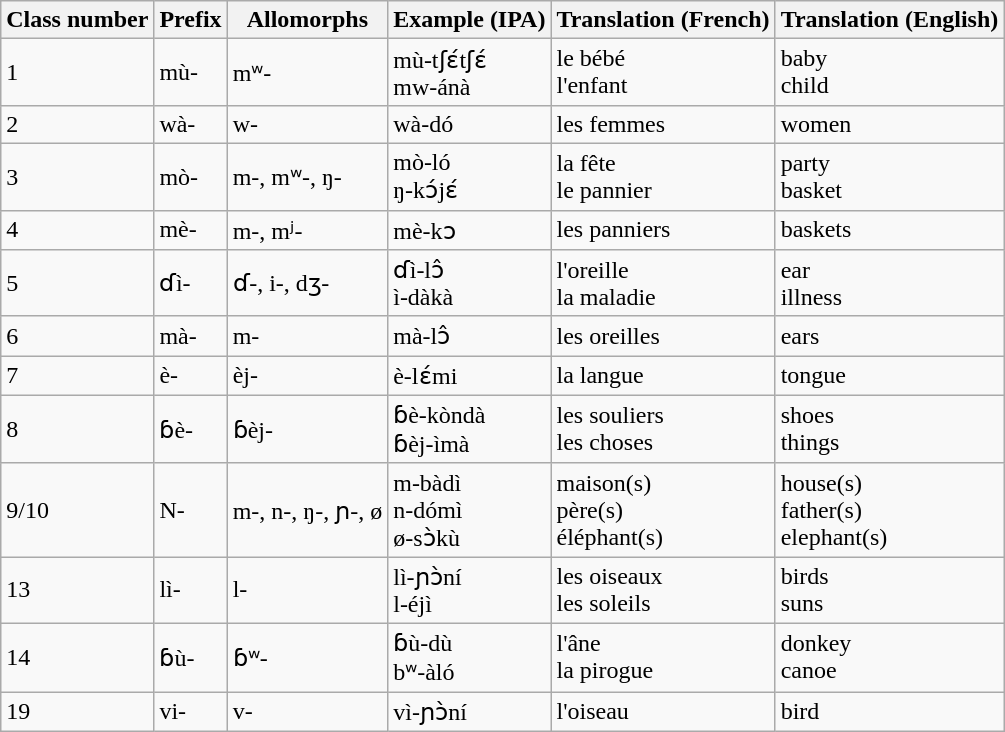<table class="wikitable">
<tr>
<th>Class number</th>
<th>Prefix</th>
<th>Allomorphs</th>
<th>Example (IPA)</th>
<th>Translation (French)</th>
<th>Translation (English)</th>
</tr>
<tr>
<td>1</td>
<td>mù-</td>
<td>mʷ-</td>
<td>mù-tʃɛ́tʃɛ́<br>mw-ánà</td>
<td>le bébé<br>l'enfant</td>
<td>baby<br>child</td>
</tr>
<tr>
<td>2</td>
<td>wà-</td>
<td>w-</td>
<td>wà-dó</td>
<td>les femmes</td>
<td>women</td>
</tr>
<tr>
<td>3</td>
<td>mò-</td>
<td>m-, mʷ-, ŋ-</td>
<td>mò-ló<br>ŋ-kɔ́jɛ́</td>
<td>la fête<br>le pannier</td>
<td>party<br>basket</td>
</tr>
<tr>
<td>4</td>
<td>mè-</td>
<td>m-, mʲ-</td>
<td>mè-kɔ</td>
<td>les panniers</td>
<td>baskets</td>
</tr>
<tr>
<td>5</td>
<td>ɗì-</td>
<td>ɗ-, i-, dʒ-</td>
<td>ɗì-lɔ̂<br>ì-dàkà</td>
<td>l'oreille<br>la maladie</td>
<td>ear<br>illness</td>
</tr>
<tr>
<td>6</td>
<td>mà-</td>
<td>m-</td>
<td>mà-lɔ̂</td>
<td>les oreilles</td>
<td>ears</td>
</tr>
<tr>
<td>7</td>
<td>è-</td>
<td>èj-</td>
<td>è-lɛ́mi</td>
<td>la langue</td>
<td>tongue</td>
</tr>
<tr>
<td>8</td>
<td>ɓè-</td>
<td>ɓèj-</td>
<td>ɓè-kòndà<br>ɓèj-ìmà</td>
<td>les souliers<br>les choses</td>
<td>shoes<br>things</td>
</tr>
<tr>
<td>9/10</td>
<td>N-</td>
<td>m-, n-, ŋ-, ɲ-, ø</td>
<td>m-bàdì<br>n-dómì<br>ø-sɔ̀kù</td>
<td>maison(s)<br>père(s)<br>éléphant(s)</td>
<td>house(s)<br>father(s)<br>elephant(s)</td>
</tr>
<tr>
<td>13</td>
<td>lì-</td>
<td>l-</td>
<td>lì-ɲɔ̀ní<br>l-éjì</td>
<td>les oiseaux<br>les soleils</td>
<td>birds<br>suns</td>
</tr>
<tr>
<td>14</td>
<td>ɓù-</td>
<td>ɓʷ-</td>
<td>ɓù-dù<br>bʷ-àló</td>
<td>l'âne<br>la pirogue</td>
<td>donkey<br>canoe</td>
</tr>
<tr>
<td>19</td>
<td>vi-</td>
<td>v-</td>
<td>vì-ɲɔ̀ní</td>
<td>l'oiseau</td>
<td>bird</td>
</tr>
</table>
